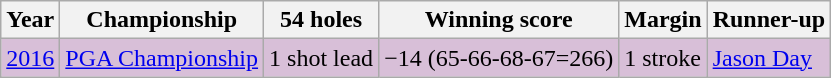<table class="wikitable">
<tr>
<th>Year</th>
<th>Championship</th>
<th>54 holes</th>
<th>Winning score</th>
<th>Margin</th>
<th>Runner-up</th>
</tr>
<tr style="background:#D8BFD8;">
<td><a href='#'>2016</a></td>
<td><a href='#'>PGA Championship</a></td>
<td>1 shot lead</td>
<td>−14 (65-66-68-67=266)</td>
<td>1 stroke</td>
<td>  <a href='#'>Jason Day</a></td>
</tr>
</table>
